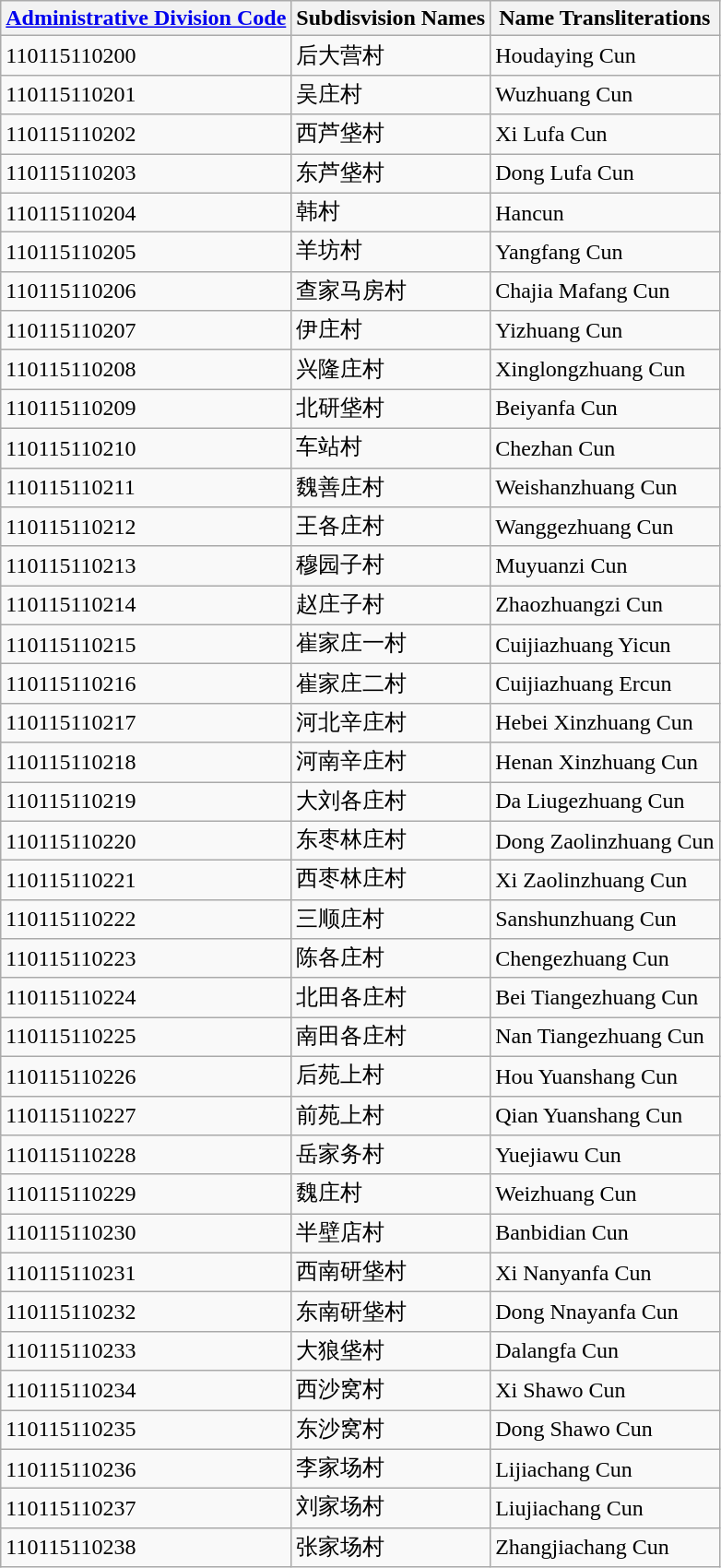<table class="wikitable sortable">
<tr>
<th><a href='#'>Administrative Division Code</a></th>
<th>Subdisvision Names</th>
<th>Name Transliterations</th>
</tr>
<tr>
<td>110115110200</td>
<td>后大营村</td>
<td>Houdaying Cun</td>
</tr>
<tr>
<td>110115110201</td>
<td>吴庄村</td>
<td>Wuzhuang Cun</td>
</tr>
<tr>
<td>110115110202</td>
<td>西芦垡村</td>
<td>Xi Lufa Cun</td>
</tr>
<tr>
<td>110115110203</td>
<td>东芦垡村</td>
<td>Dong Lufa Cun</td>
</tr>
<tr>
<td>110115110204</td>
<td>韩村</td>
<td>Hancun</td>
</tr>
<tr>
<td>110115110205</td>
<td>羊坊村</td>
<td>Yangfang Cun</td>
</tr>
<tr>
<td>110115110206</td>
<td>查家马房村</td>
<td>Chajia Mafang Cun</td>
</tr>
<tr>
<td>110115110207</td>
<td>伊庄村</td>
<td>Yizhuang Cun</td>
</tr>
<tr>
<td>110115110208</td>
<td>兴隆庄村</td>
<td>Xinglongzhuang Cun</td>
</tr>
<tr>
<td>110115110209</td>
<td>北研垡村</td>
<td>Beiyanfa Cun</td>
</tr>
<tr>
<td>110115110210</td>
<td>车站村</td>
<td>Chezhan Cun</td>
</tr>
<tr>
<td>110115110211</td>
<td>魏善庄村</td>
<td>Weishanzhuang Cun</td>
</tr>
<tr>
<td>110115110212</td>
<td>王各庄村</td>
<td>Wanggezhuang Cun</td>
</tr>
<tr>
<td>110115110213</td>
<td>穆园子村</td>
<td>Muyuanzi Cun</td>
</tr>
<tr>
<td>110115110214</td>
<td>赵庄子村</td>
<td>Zhaozhuangzi Cun</td>
</tr>
<tr>
<td>110115110215</td>
<td>崔家庄一村</td>
<td>Cuijiazhuang Yicun</td>
</tr>
<tr>
<td>110115110216</td>
<td>崔家庄二村</td>
<td>Cuijiazhuang Ercun</td>
</tr>
<tr>
<td>110115110217</td>
<td>河北辛庄村</td>
<td>Hebei Xinzhuang Cun</td>
</tr>
<tr>
<td>110115110218</td>
<td>河南辛庄村</td>
<td>Henan Xinzhuang Cun</td>
</tr>
<tr>
<td>110115110219</td>
<td>大刘各庄村</td>
<td>Da Liugezhuang Cun</td>
</tr>
<tr>
<td>110115110220</td>
<td>东枣林庄村</td>
<td>Dong Zaolinzhuang Cun</td>
</tr>
<tr>
<td>110115110221</td>
<td>西枣林庄村</td>
<td>Xi Zaolinzhuang Cun</td>
</tr>
<tr>
<td>110115110222</td>
<td>三顺庄村</td>
<td>Sanshunzhuang Cun</td>
</tr>
<tr>
<td>110115110223</td>
<td>陈各庄村</td>
<td>Chengezhuang Cun</td>
</tr>
<tr>
<td>110115110224</td>
<td>北田各庄村</td>
<td>Bei Tiangezhuang Cun</td>
</tr>
<tr>
<td>110115110225</td>
<td>南田各庄村</td>
<td>Nan Tiangezhuang Cun</td>
</tr>
<tr>
<td>110115110226</td>
<td>后苑上村</td>
<td>Hou Yuanshang Cun</td>
</tr>
<tr>
<td>110115110227</td>
<td>前苑上村</td>
<td>Qian Yuanshang Cun</td>
</tr>
<tr>
<td>110115110228</td>
<td>岳家务村</td>
<td>Yuejiawu Cun</td>
</tr>
<tr>
<td>110115110229</td>
<td>魏庄村</td>
<td>Weizhuang Cun</td>
</tr>
<tr>
<td>110115110230</td>
<td>半壁店村</td>
<td>Banbidian Cun</td>
</tr>
<tr>
<td>110115110231</td>
<td>西南研垡村</td>
<td>Xi Nanyanfa Cun</td>
</tr>
<tr>
<td>110115110232</td>
<td>东南研垡村</td>
<td>Dong Nnayanfa Cun</td>
</tr>
<tr>
<td>110115110233</td>
<td>大狼垡村</td>
<td>Dalangfa Cun</td>
</tr>
<tr>
<td>110115110234</td>
<td>西沙窝村</td>
<td>Xi Shawo Cun</td>
</tr>
<tr>
<td>110115110235</td>
<td>东沙窝村</td>
<td>Dong Shawo Cun</td>
</tr>
<tr>
<td>110115110236</td>
<td>李家场村</td>
<td>Lijiachang Cun</td>
</tr>
<tr>
<td>110115110237</td>
<td>刘家场村</td>
<td>Liujiachang Cun</td>
</tr>
<tr>
<td>110115110238</td>
<td>张家场村</td>
<td>Zhangjiachang Cun</td>
</tr>
</table>
